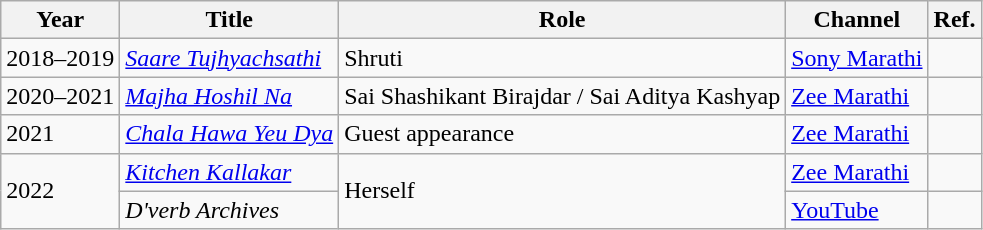<table class="wikitable">
<tr>
<th>Year</th>
<th>Title</th>
<th>Role</th>
<th>Channel</th>
<th>Ref.</th>
</tr>
<tr>
<td>2018–2019</td>
<td><em><a href='#'>Saare Tujhyachsathi</a></em></td>
<td>Shruti</td>
<td><a href='#'>Sony Marathi</a></td>
<td></td>
</tr>
<tr>
<td>2020–2021</td>
<td><em><a href='#'>Majha Hoshil Na</a></em></td>
<td>Sai Shashikant Birajdar / Sai Aditya Kashyap</td>
<td><a href='#'>Zee Marathi</a></td>
<td></td>
</tr>
<tr>
<td>2021</td>
<td><em><a href='#'>Chala Hawa Yeu Dya</a></em></td>
<td>Guest appearance</td>
<td><a href='#'>Zee Marathi</a></td>
<td></td>
</tr>
<tr>
<td rowspan="2">2022</td>
<td><em><a href='#'>Kitchen Kallakar</a></em></td>
<td rowspan="2">Herself</td>
<td><a href='#'>Zee Marathi</a></td>
<td></td>
</tr>
<tr>
<td><em>D'verb Archives</em></td>
<td><a href='#'>YouTube</a></td>
<td></td>
</tr>
</table>
